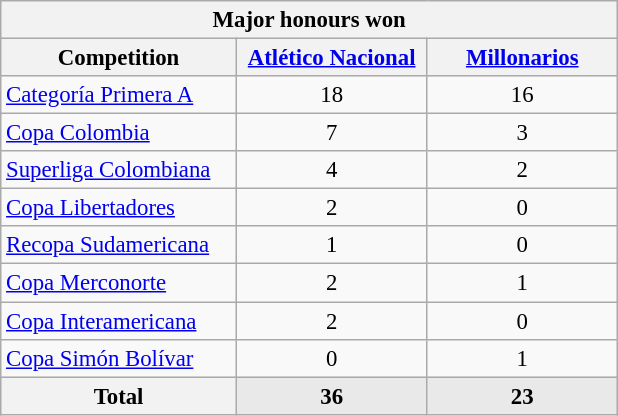<table class="wikitable" style="text-align:center;font-size:95%">
<tr>
<th colspan=3>Major honours won</th>
</tr>
<tr>
<th width="150">Competition</th>
<th width="120"><a href='#'>Atlético Nacional</a></th>
<th width="120"><a href='#'>Millonarios</a></th>
</tr>
<tr>
<td align=left><a href='#'>Categoría Primera A</a></td>
<td>18</td>
<td>16</td>
</tr>
<tr>
<td align=left><a href='#'>Copa Colombia</a></td>
<td>7</td>
<td>3</td>
</tr>
<tr>
<td align=left><a href='#'>Superliga Colombiana</a></td>
<td>4</td>
<td>2</td>
</tr>
<tr>
<td align=left><a href='#'>Copa Libertadores</a></td>
<td>2</td>
<td>0</td>
</tr>
<tr>
<td align=left><a href='#'>Recopa Sudamericana</a></td>
<td>1</td>
<td>0</td>
</tr>
<tr>
<td align=left><a href='#'>Copa Merconorte</a></td>
<td>2</td>
<td>1</td>
</tr>
<tr>
<td align=left><a href='#'>Copa Interamericana</a></td>
<td>2</td>
<td>0</td>
</tr>
<tr>
<td align=left><a href='#'>Copa Simón Bolívar</a></td>
<td>0</td>
<td>1</td>
</tr>
<tr bgcolor=E9E9E9>
<th>Total</th>
<td><strong>36</strong></td>
<td><strong>23</strong></td>
</tr>
</table>
